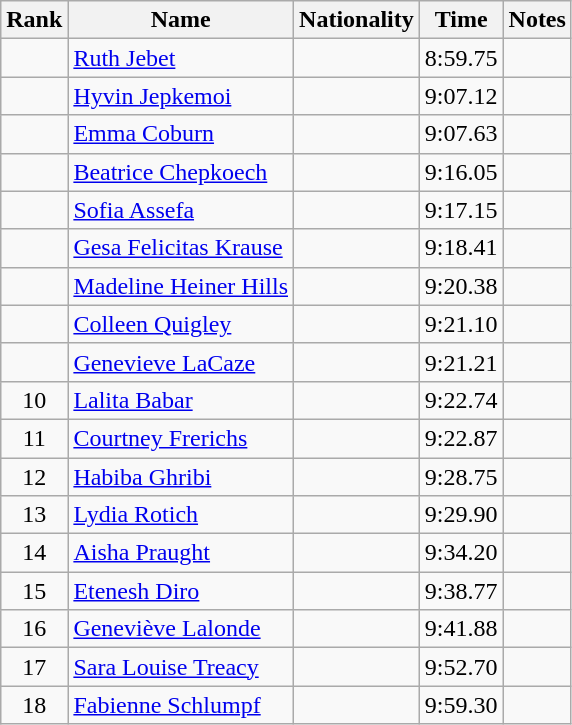<table class="wikitable sortable" style="text-align:center">
<tr>
<th>Rank</th>
<th>Name</th>
<th>Nationality</th>
<th>Time</th>
<th>Notes</th>
</tr>
<tr>
<td></td>
<td align=left><a href='#'>Ruth Jebet</a></td>
<td align=left></td>
<td>8:59.75</td>
<td></td>
</tr>
<tr>
<td></td>
<td align=left><a href='#'>Hyvin Jepkemoi</a></td>
<td align=left></td>
<td>9:07.12</td>
<td></td>
</tr>
<tr>
<td></td>
<td align=left><a href='#'>Emma Coburn</a></td>
<td align=left></td>
<td>9:07.63</td>
<td></td>
</tr>
<tr>
<td></td>
<td align=left><a href='#'>Beatrice Chepkoech</a></td>
<td align=left></td>
<td>9:16.05</td>
<td></td>
</tr>
<tr>
<td></td>
<td align=left><a href='#'>Sofia Assefa</a></td>
<td align=left></td>
<td>9:17.15</td>
<td></td>
</tr>
<tr>
<td></td>
<td align=left><a href='#'>Gesa Felicitas Krause</a></td>
<td align=left></td>
<td>9:18.41</td>
<td></td>
</tr>
<tr>
<td></td>
<td align=left><a href='#'>Madeline Heiner Hills</a></td>
<td align=left></td>
<td>9:20.38</td>
<td></td>
</tr>
<tr>
<td></td>
<td align=left><a href='#'>Colleen Quigley</a></td>
<td align=left></td>
<td>9:21.10</td>
<td></td>
</tr>
<tr>
<td></td>
<td align=left><a href='#'>Genevieve LaCaze</a></td>
<td align=left></td>
<td>9:21.21</td>
<td></td>
</tr>
<tr>
<td>10</td>
<td align=left><a href='#'>Lalita Babar</a></td>
<td align=left></td>
<td>9:22.74</td>
<td></td>
</tr>
<tr>
<td>11</td>
<td align=left><a href='#'>Courtney Frerichs</a></td>
<td align=left></td>
<td>9:22.87</td>
<td></td>
</tr>
<tr>
<td>12</td>
<td align=left><a href='#'>Habiba Ghribi</a></td>
<td align=left></td>
<td>9:28.75</td>
<td></td>
</tr>
<tr>
<td>13</td>
<td align=left><a href='#'>Lydia Rotich</a></td>
<td align=left></td>
<td>9:29.90</td>
<td></td>
</tr>
<tr>
<td>14</td>
<td align=left><a href='#'>Aisha Praught</a></td>
<td align=left></td>
<td>9:34.20</td>
<td></td>
</tr>
<tr>
<td>15</td>
<td align=left><a href='#'>Etenesh Diro</a></td>
<td align=left></td>
<td>9:38.77</td>
<td></td>
</tr>
<tr>
<td>16</td>
<td align=left><a href='#'>Geneviève Lalonde</a></td>
<td align=left></td>
<td>9:41.88</td>
<td></td>
</tr>
<tr>
<td>17</td>
<td align=left><a href='#'>Sara Louise Treacy</a></td>
<td align=left></td>
<td>9:52.70</td>
<td></td>
</tr>
<tr>
<td>18</td>
<td align=left><a href='#'>Fabienne Schlumpf</a></td>
<td align=left></td>
<td>9:59.30</td>
<td></td>
</tr>
</table>
